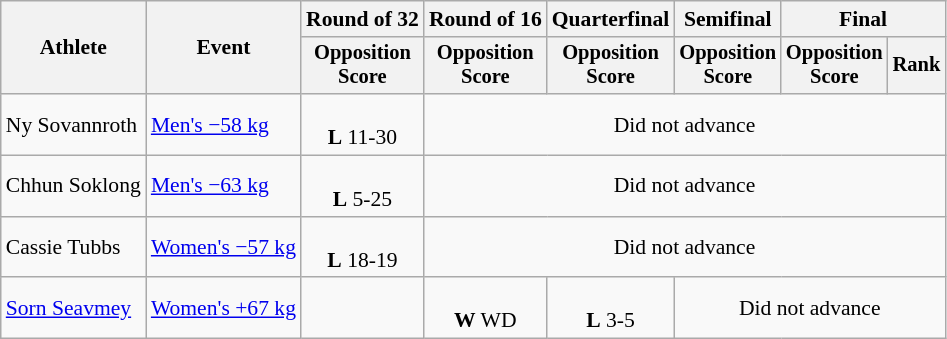<table class=wikitable style=font-size:90%;text-align:center>
<tr>
<th rowspan=2>Athlete</th>
<th rowspan=2>Event</th>
<th>Round of 32</th>
<th>Round of 16</th>
<th>Quarterfinal</th>
<th>Semifinal</th>
<th colspan=2>Final</th>
</tr>
<tr style=font-size:95%>
<th>Opposition<br>Score</th>
<th>Opposition<br>Score</th>
<th>Opposition<br>Score</th>
<th>Opposition<br>Score</th>
<th>Opposition<br>Score</th>
<th>Rank</th>
</tr>
<tr>
<td align=left>Ny Sovannroth</td>
<td align=left><a href='#'>Men's −58 kg</a></td>
<td><br> <strong>L</strong> 11-30</td>
<td colspan=5>Did not advance</td>
</tr>
<tr>
<td align=left>Chhun Soklong</td>
<td align=left><a href='#'>Men's −63 kg</a></td>
<td><br> <strong>L</strong> 5-25</td>
<td colspan=5>Did not advance</td>
</tr>
<tr>
<td align=left>Cassie Tubbs</td>
<td align=left><a href='#'>Women's −57 kg</a></td>
<td><br> <strong>L</strong> 18-19</td>
<td colspan=5>Did not advance</td>
</tr>
<tr>
<td align=left><a href='#'>Sorn Seavmey</a></td>
<td align=left><a href='#'>Women's +67 kg</a></td>
<td></td>
<td><br> <strong>W</strong> WD</td>
<td><br> <strong>L</strong> 3-5</td>
<td colspan=3>Did not advance</td>
</tr>
</table>
